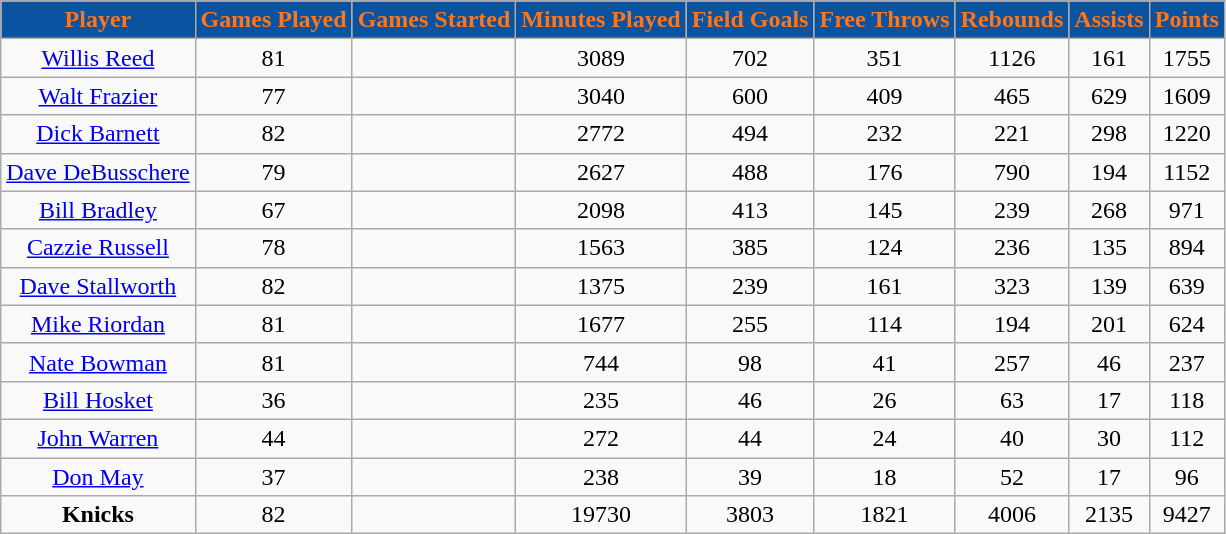<table class="wikitable">
<tr>
<th style="color:#FF7518; background:#0953a0;">Player</th>
<th style="color:#FF7518; background:#0953a0;">Games Played</th>
<th style="color:#FF7518; background:#0953a0;">Games Started</th>
<th style="color:#FF7518; background:#0953a0;">Minutes Played</th>
<th style="color:#FF7518; background:#0953a0;">Field Goals</th>
<th style="color:#FF7518; background:#0953a0;">Free Throws</th>
<th style="color:#FF7518; background:#0953a0;">Rebounds</th>
<th style="color:#FF7518; background:#0953a0;">Assists</th>
<th style="color:#FF7518; background:#0953a0;">Points</th>
</tr>
<tr align="center">
<td><a href='#'>Willis Reed</a></td>
<td>81</td>
<td></td>
<td>3089</td>
<td>702</td>
<td>351</td>
<td>1126</td>
<td>161</td>
<td>1755</td>
</tr>
<tr align="center">
<td><a href='#'>Walt Frazier</a></td>
<td>77</td>
<td></td>
<td>3040</td>
<td>600</td>
<td>409</td>
<td>465</td>
<td>629</td>
<td>1609</td>
</tr>
<tr align="center">
<td><a href='#'>Dick Barnett</a></td>
<td>82</td>
<td></td>
<td>2772</td>
<td>494</td>
<td>232</td>
<td>221</td>
<td>298</td>
<td>1220</td>
</tr>
<tr align="center">
<td><a href='#'>Dave DeBusschere</a></td>
<td>79</td>
<td></td>
<td>2627</td>
<td>488</td>
<td>176</td>
<td>790</td>
<td>194</td>
<td>1152</td>
</tr>
<tr align="center">
<td><a href='#'>Bill Bradley</a></td>
<td>67</td>
<td></td>
<td>2098</td>
<td>413</td>
<td>145</td>
<td>239</td>
<td>268</td>
<td>971</td>
</tr>
<tr align="center">
<td><a href='#'>Cazzie Russell</a></td>
<td>78</td>
<td></td>
<td>1563</td>
<td>385</td>
<td>124</td>
<td>236</td>
<td>135</td>
<td>894</td>
</tr>
<tr align="center">
<td><a href='#'>Dave Stallworth</a></td>
<td>82</td>
<td></td>
<td>1375</td>
<td>239</td>
<td>161</td>
<td>323</td>
<td>139</td>
<td>639</td>
</tr>
<tr align="center">
<td><a href='#'>Mike Riordan</a></td>
<td>81</td>
<td></td>
<td>1677</td>
<td>255</td>
<td>114</td>
<td>194</td>
<td>201</td>
<td>624</td>
</tr>
<tr align="center">
<td><a href='#'>Nate Bowman</a></td>
<td>81</td>
<td></td>
<td>744</td>
<td>98</td>
<td>41</td>
<td>257</td>
<td>46</td>
<td>237</td>
</tr>
<tr align="center">
<td><a href='#'>Bill Hosket</a></td>
<td>36</td>
<td></td>
<td>235</td>
<td>46</td>
<td>26</td>
<td>63</td>
<td>17</td>
<td>118</td>
</tr>
<tr align="center">
<td><a href='#'>John Warren</a></td>
<td>44</td>
<td></td>
<td>272</td>
<td>44</td>
<td>24</td>
<td>40</td>
<td>30</td>
<td>112</td>
</tr>
<tr align="center">
<td><a href='#'>Don May</a></td>
<td>37</td>
<td></td>
<td>238</td>
<td>39</td>
<td>18</td>
<td>52</td>
<td>17</td>
<td>96</td>
</tr>
<tr align="center">
<td><strong>Knicks</strong></td>
<td>82</td>
<td></td>
<td>19730</td>
<td>3803</td>
<td>1821</td>
<td>4006</td>
<td>2135</td>
<td>9427</td>
</tr>
</table>
